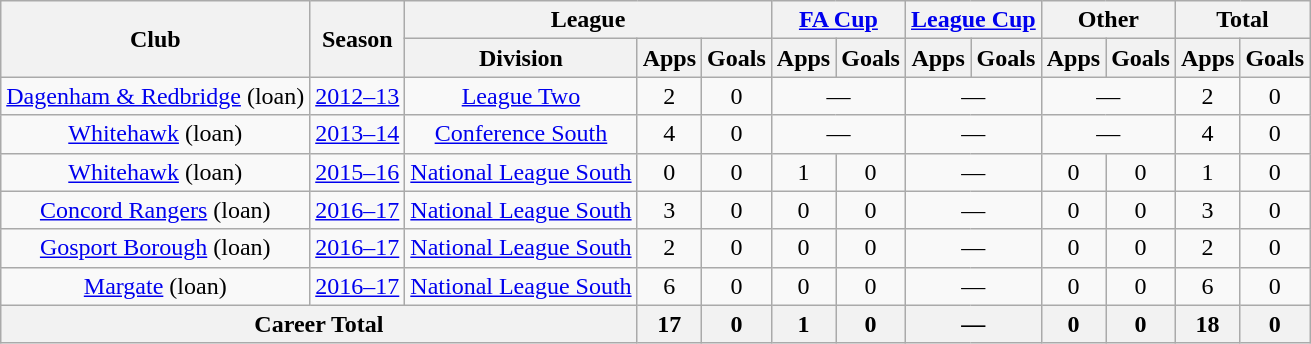<table class="wikitable" style="text-align: center">
<tr>
<th rowspan="2">Club</th>
<th rowspan="2">Season</th>
<th colspan="3">League</th>
<th colspan="2"><a href='#'>FA Cup</a></th>
<th colspan="2"><a href='#'>League Cup</a></th>
<th colspan="2">Other</th>
<th colspan="2">Total</th>
</tr>
<tr>
<th>Division</th>
<th>Apps</th>
<th>Goals</th>
<th>Apps</th>
<th>Goals</th>
<th>Apps</th>
<th>Goals</th>
<th>Apps</th>
<th>Goals</th>
<th>Apps</th>
<th>Goals</th>
</tr>
<tr>
<td><a href='#'>Dagenham & Redbridge</a> (loan)</td>
<td><a href='#'>2012–13</a></td>
<td><a href='#'>League Two</a></td>
<td>2</td>
<td>0</td>
<td colspan="2">—</td>
<td colspan="2">—</td>
<td colspan="2">—</td>
<td>2</td>
<td>0</td>
</tr>
<tr>
<td><a href='#'>Whitehawk</a> (loan)</td>
<td><a href='#'>2013–14</a></td>
<td><a href='#'>Conference South</a></td>
<td>4</td>
<td>0</td>
<td colspan="2">—</td>
<td colspan="2">—</td>
<td colspan="2">—</td>
<td>4</td>
<td>0</td>
</tr>
<tr>
<td><a href='#'>Whitehawk</a> (loan)</td>
<td><a href='#'>2015–16</a></td>
<td><a href='#'>National League South</a></td>
<td>0</td>
<td>0</td>
<td>1</td>
<td>0</td>
<td colspan="2">—</td>
<td>0</td>
<td>0</td>
<td>1</td>
<td>0</td>
</tr>
<tr>
<td><a href='#'>Concord Rangers</a> (loan)</td>
<td><a href='#'>2016–17</a></td>
<td><a href='#'>National League South</a></td>
<td>3</td>
<td>0</td>
<td>0</td>
<td>0</td>
<td colspan="2">—</td>
<td>0</td>
<td>0</td>
<td>3</td>
<td>0</td>
</tr>
<tr>
<td><a href='#'>Gosport Borough</a> (loan)</td>
<td><a href='#'>2016–17</a></td>
<td><a href='#'>National League South</a></td>
<td>2</td>
<td>0</td>
<td>0</td>
<td>0</td>
<td colspan="2">—</td>
<td>0</td>
<td>0</td>
<td>2</td>
<td>0</td>
</tr>
<tr>
<td><a href='#'>Margate</a> (loan)</td>
<td><a href='#'>2016–17</a></td>
<td><a href='#'>National League South</a></td>
<td>6</td>
<td>0</td>
<td>0</td>
<td>0</td>
<td colspan="2">—</td>
<td>0</td>
<td>0</td>
<td>6</td>
<td>0</td>
</tr>
<tr>
<th colspan="3">Career Total</th>
<th>17</th>
<th>0</th>
<th>1</th>
<th>0</th>
<th colspan="2">—</th>
<th>0</th>
<th>0</th>
<th>18</th>
<th>0</th>
</tr>
</table>
